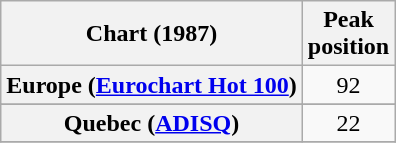<table class="wikitable sortable plainrowheaders">
<tr>
<th>Chart (1987)</th>
<th>Peak<br>position</th>
</tr>
<tr>
<th scope="row">Europe (<a href='#'>Eurochart Hot 100</a>)</th>
<td align="center">92</td>
</tr>
<tr>
</tr>
<tr>
<th scope="row">Quebec (<a href='#'>ADISQ</a>)</th>
<td align="center">22</td>
</tr>
<tr>
</tr>
</table>
